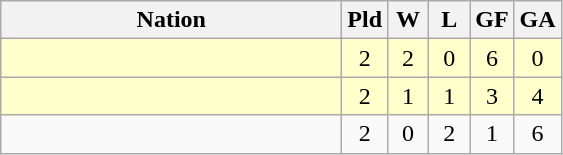<table class=wikitable style="text-align:center">
<tr>
<th width=220>Nation</th>
<th width=20>Pld</th>
<th width=20>W</th>
<th width=20>L</th>
<th width=20>GF</th>
<th width=20>GA</th>
</tr>
<tr bgcolor=#ffffcc>
<td align=left></td>
<td>2</td>
<td>2</td>
<td>0</td>
<td>6</td>
<td>0</td>
</tr>
<tr bgcolor=#ffffcc>
<td align=left></td>
<td>2</td>
<td>1</td>
<td>1</td>
<td>3</td>
<td>4</td>
</tr>
<tr>
<td align=left></td>
<td>2</td>
<td>0</td>
<td>2</td>
<td>1</td>
<td>6</td>
</tr>
</table>
